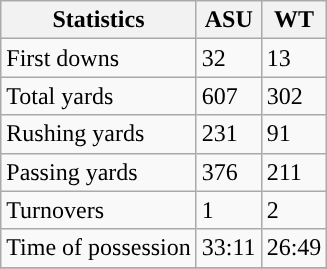<table class="wikitable" style="float: left;">
<tr>
<th>Statistics</th>
<th>ASU</th>
<th>WT</th>
</tr>
<tr>
<td>First downs</td>
<td>32</td>
<td>13</td>
</tr>
<tr>
<td>Total yards</td>
<td>607</td>
<td>302</td>
</tr>
<tr>
<td>Rushing yards</td>
<td>231</td>
<td>91</td>
</tr>
<tr>
<td>Passing yards</td>
<td>376</td>
<td>211</td>
</tr>
<tr>
<td>Turnovers</td>
<td>1</td>
<td>2</td>
</tr>
<tr>
<td>Time of possession</td>
<td>33:11</td>
<td>26:49</td>
</tr>
<tr>
</tr>
</table>
